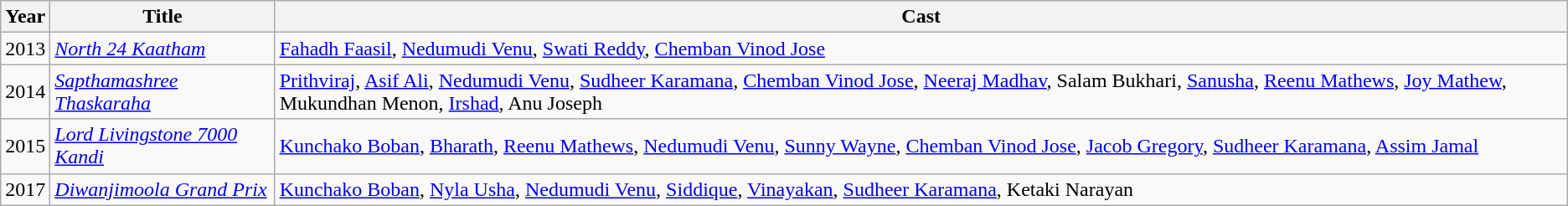<table class="wikitable">
<tr>
<th>Year</th>
<th>Title</th>
<th>Cast</th>
</tr>
<tr>
<td>2013</td>
<td><em><a href='#'>North 24 Kaatham</a></em></td>
<td><a href='#'>Fahadh Faasil</a>, <a href='#'>Nedumudi Venu</a>, <a href='#'>Swati Reddy</a>, <a href='#'>Chemban Vinod Jose</a></td>
</tr>
<tr>
<td>2014</td>
<td><em><a href='#'>Sapthamashree Thaskaraha</a></em></td>
<td><a href='#'>Prithviraj</a>, <a href='#'>Asif Ali</a>, <a href='#'>Nedumudi Venu</a>, <a href='#'>Sudheer Karamana</a>, <a href='#'>Chemban Vinod Jose</a>, <a href='#'>Neeraj Madhav</a>, Salam Bukhari, <a href='#'>Sanusha</a>, <a href='#'>Reenu Mathews</a>, <a href='#'>Joy Mathew</a>, Mukundhan Menon, <a href='#'>Irshad</a>, Anu Joseph</td>
</tr>
<tr>
<td>2015</td>
<td><em><a href='#'>Lord Livingstone 7000 Kandi</a></em></td>
<td><a href='#'>Kunchako Boban</a>, <a href='#'>Bharath</a>, <a href='#'>Reenu Mathews</a>, <a href='#'>Nedumudi Venu</a>, <a href='#'>Sunny Wayne</a>, <a href='#'>Chemban Vinod Jose</a>, <a href='#'>Jacob Gregory</a>, <a href='#'>Sudheer Karamana</a>, <a href='#'>Assim Jamal</a></td>
</tr>
<tr>
<td>2017</td>
<td><em><a href='#'>Diwanjimoola Grand Prix</a></em></td>
<td><a href='#'>Kunchako Boban</a>, <a href='#'>Nyla Usha</a>, <a href='#'>Nedumudi Venu</a>, <a href='#'>Siddique</a>, <a href='#'>Vinayakan</a>, <a href='#'>Sudheer Karamana</a>, Ketaki Narayan</td>
</tr>
</table>
